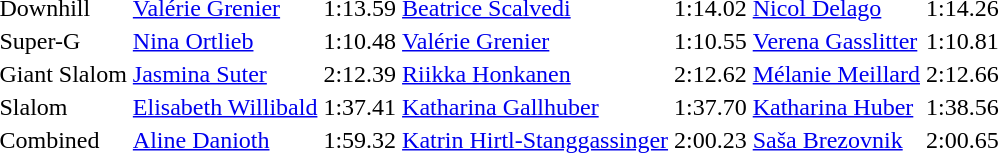<table>
<tr>
<td>Downhill</td>
<td><a href='#'>Valérie Grenier</a><br></td>
<td>1:13.59</td>
<td><a href='#'>Beatrice Scalvedi</a><br></td>
<td>1:14.02</td>
<td><a href='#'>Nicol Delago</a><br></td>
<td>1:14.26</td>
</tr>
<tr>
<td>Super-G</td>
<td><a href='#'>Nina Ortlieb</a><br></td>
<td>1:10.48</td>
<td><a href='#'>Valérie Grenier</a><br></td>
<td>1:10.55</td>
<td><a href='#'>Verena Gasslitter</a><br></td>
<td>1:10.81</td>
</tr>
<tr>
<td>Giant Slalom</td>
<td><a href='#'>Jasmina Suter</a><br></td>
<td>2:12.39</td>
<td><a href='#'>Riikka Honkanen</a><br></td>
<td>2:12.62</td>
<td><a href='#'>Mélanie Meillard</a><br></td>
<td>2:12.66</td>
</tr>
<tr>
<td>Slalom</td>
<td><a href='#'>Elisabeth Willibald</a><br></td>
<td>1:37.41</td>
<td><a href='#'>Katharina Gallhuber</a><br></td>
<td>1:37.70</td>
<td><a href='#'>Katharina Huber</a><br></td>
<td>1:38.56</td>
</tr>
<tr>
<td>Combined</td>
<td><a href='#'>Aline Danioth</a><br></td>
<td>1:59.32</td>
<td><a href='#'>Katrin Hirtl-Stanggassinger</a><br></td>
<td>2:00.23</td>
<td><a href='#'>Saša Brezovnik</a><br></td>
<td>2:00.65</td>
</tr>
</table>
